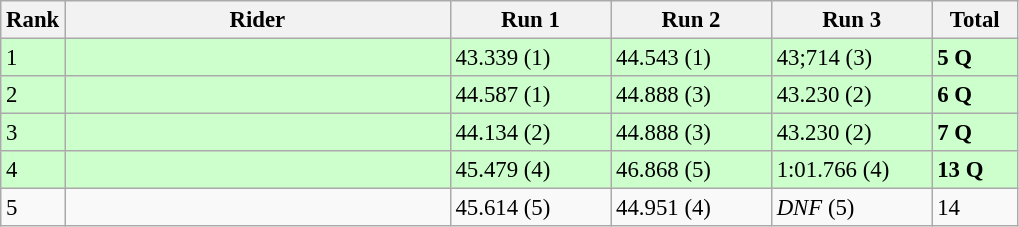<table class="wikitable" style="font-size:95%" style="text-align:center">
<tr>
<th>Rank</th>
<th width=250>Rider</th>
<th width=100>Run 1</th>
<th width=100>Run 2</th>
<th width=100>Run 3</th>
<th width=50>Total</th>
</tr>
<tr bgcolor=ccffcc>
<td>1</td>
<td align=left></td>
<td>43.339 (1)</td>
<td>44.543 (1)</td>
<td>43;714 (3)</td>
<td><strong>5 Q</strong></td>
</tr>
<tr bgcolor=ccffcc>
<td>2</td>
<td align=left></td>
<td>44.587 (1)</td>
<td>44.888 (3)</td>
<td>43.230 (2)</td>
<td><strong>6 Q</strong></td>
</tr>
<tr bgcolor=ccffcc>
<td>3</td>
<td align=left></td>
<td>44.134 (2)</td>
<td>44.888 (3)</td>
<td>43.230 (2)</td>
<td><strong>7 Q</strong></td>
</tr>
<tr bgcolor=ccffcc>
<td>4</td>
<td align=left></td>
<td>45.479 (4)</td>
<td>46.868 (5)</td>
<td>1:01.766 (4)</td>
<td><strong>13 Q</strong></td>
</tr>
<tr>
<td>5</td>
<td align=left></td>
<td>45.614 (5)</td>
<td>44.951 (4)</td>
<td><em>DNF</em> (5)</td>
<td>14</td>
</tr>
</table>
